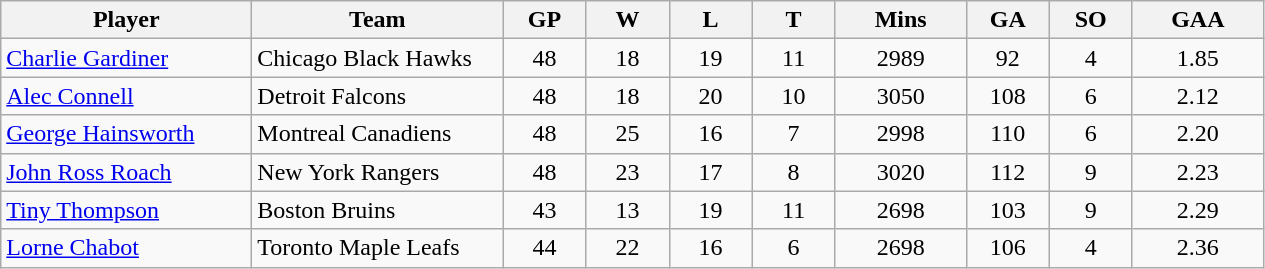<table class="wikitable sortable">
<tr>
<th bgcolor="#DDDDFF" style="width:10em" class="unsortable">Player</th>
<th bgcolor="#DDDDFF" style="width:10em" class="unsortable">Team</th>
<th bgcolor="#DDDDFF" style="width:3em">GP</th>
<th bgcolor="#DDDDFF" style="width:3em">W</th>
<th bgcolor="#DDDDFF" style="width:3em">L</th>
<th bgcolor="#DDDDFF" style="width:3em">T</th>
<th bgcolor="#DDDDFF" style="width:5em">Mins</th>
<th bgcolor="#DDDDFF" style="width:3em">GA</th>
<th bgcolor="#DDDDFF" style="width:3em">SO</th>
<th bgcolor="#DDDDFF" style="width:5em">GAA</th>
</tr>
<tr align="center">
<td align="left"><a href='#'>Charlie Gardiner</a></td>
<td align="left">Chicago Black Hawks</td>
<td>48</td>
<td>18</td>
<td>19</td>
<td>11</td>
<td>2989</td>
<td>92</td>
<td>4</td>
<td>1.85</td>
</tr>
<tr align="center">
<td align="left"><a href='#'>Alec Connell</a></td>
<td align="left">Detroit Falcons</td>
<td>48</td>
<td>18</td>
<td>20</td>
<td>10</td>
<td>3050</td>
<td>108</td>
<td>6</td>
<td>2.12</td>
</tr>
<tr align="center">
<td align="left"><a href='#'>George Hainsworth</a></td>
<td align="left">Montreal Canadiens</td>
<td>48</td>
<td>25</td>
<td>16</td>
<td>7</td>
<td>2998</td>
<td>110</td>
<td>6</td>
<td>2.20</td>
</tr>
<tr align="center">
<td align="left"><a href='#'>John Ross Roach</a></td>
<td align="left">New York Rangers</td>
<td>48</td>
<td>23</td>
<td>17</td>
<td>8</td>
<td>3020</td>
<td>112</td>
<td>9</td>
<td>2.23</td>
</tr>
<tr align="center">
<td align="left"><a href='#'>Tiny Thompson</a></td>
<td align="left">Boston Bruins</td>
<td>43</td>
<td>13</td>
<td>19</td>
<td>11</td>
<td>2698</td>
<td>103</td>
<td>9</td>
<td>2.29</td>
</tr>
<tr align="center">
<td align="left"><a href='#'>Lorne Chabot</a></td>
<td align="left">Toronto Maple Leafs</td>
<td>44</td>
<td>22</td>
<td>16</td>
<td>6</td>
<td>2698</td>
<td>106</td>
<td>4</td>
<td>2.36</td>
</tr>
</table>
